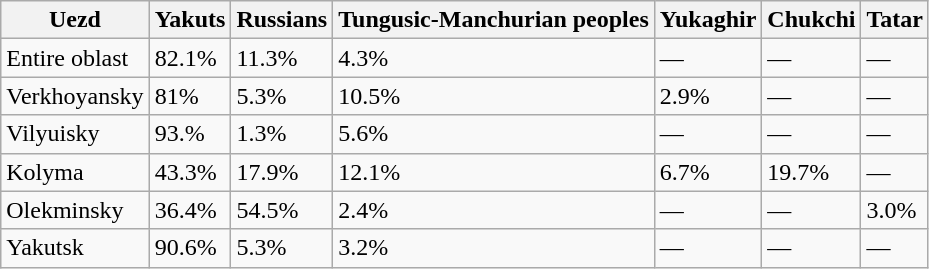<table class="wikitable">
<tr>
<th>Uezd</th>
<th>Yakuts</th>
<th>Russians</th>
<th>Tungusic-Manchurian peoples</th>
<th>Yukaghir</th>
<th>Chukchi</th>
<th>Tatar</th>
</tr>
<tr>
<td>Entire oblast</td>
<td>82.1%</td>
<td>11.3%</td>
<td>4.3%</td>
<td>—</td>
<td>—</td>
<td>—</td>
</tr>
<tr>
<td>Verkhoyansky</td>
<td>81%</td>
<td>5.3%</td>
<td>10.5%</td>
<td>2.9%</td>
<td>—</td>
<td>—</td>
</tr>
<tr>
<td>Vilyuisky</td>
<td>93.%</td>
<td>1.3%</td>
<td>5.6%</td>
<td>—</td>
<td>—</td>
<td>—</td>
</tr>
<tr>
<td>Kolyma</td>
<td>43.3%</td>
<td>17.9%</td>
<td>12.1%</td>
<td>6.7%</td>
<td>19.7%</td>
<td>—</td>
</tr>
<tr>
<td>Olekminsky</td>
<td>36.4%</td>
<td>54.5%</td>
<td>2.4%</td>
<td>—</td>
<td>—</td>
<td>3.0%</td>
</tr>
<tr>
<td>Yakutsk</td>
<td>90.6%</td>
<td>5.3%</td>
<td>3.2%</td>
<td>—</td>
<td>—</td>
<td>—</td>
</tr>
</table>
